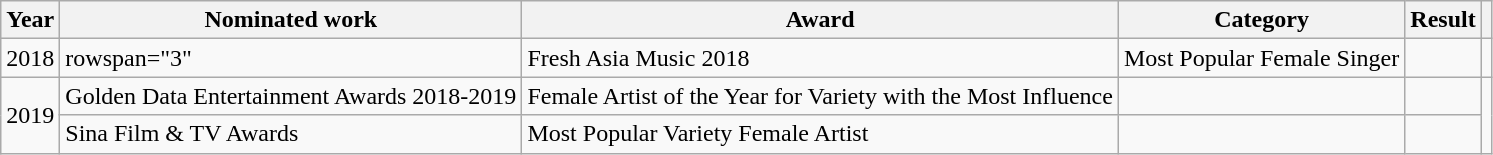<table class="wikitable">
<tr>
<th width=10>Year</th>
<th>Nominated work</th>
<th>Award</th>
<th>Category</th>
<th>Result</th>
<th></th>
</tr>
<tr>
<td>2018</td>
<td>rowspan="3" </td>
<td>Fresh Asia Music 2018</td>
<td>Most Popular Female Singer</td>
<td></td>
<td></td>
</tr>
<tr>
<td rowspan=2>2019</td>
<td>Golden Data Entertainment Awards 2018-2019</td>
<td>Female Artist of the Year for Variety with the Most Influence</td>
<td></td>
<td></td>
</tr>
<tr>
<td>Sina Film & TV Awards</td>
<td>Most Popular Variety Female Artist</td>
<td></td>
<td></td>
</tr>
</table>
